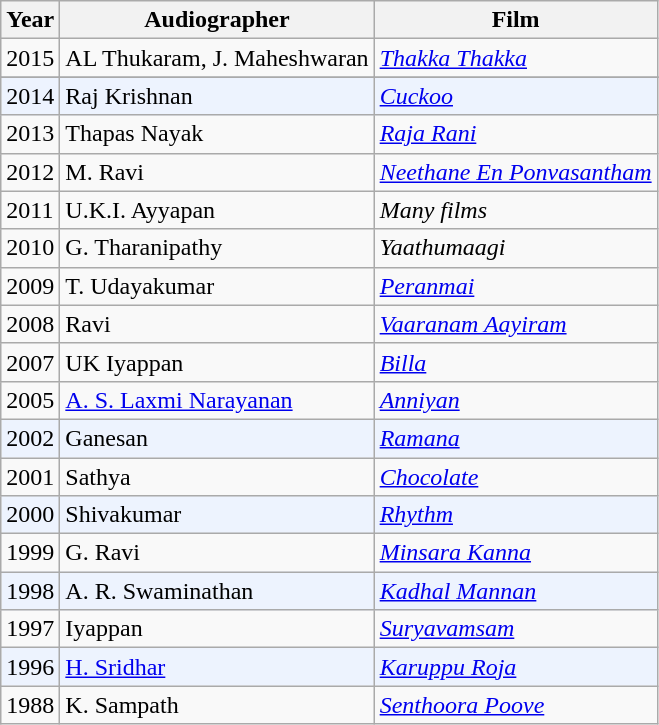<table class="wikitable">
<tr>
<th>Year</th>
<th>Audiographer</th>
<th>Film</th>
</tr>
<tr>
<td>2015</td>
<td>AL Thukaram, J. Maheshwaran</td>
<td><em><a href='#'>Thakka Thakka</a></em></td>
</tr>
<tr>
</tr>
<tr bgcolor=#edf3fe>
<td>2014</td>
<td>Raj Krishnan</td>
<td><em><a href='#'>Cuckoo</a></em></td>
</tr>
<tr>
<td>2013</td>
<td>Thapas Nayak</td>
<td><em><a href='#'>Raja Rani</a></em></td>
</tr>
<tr>
<td>2012</td>
<td>M. Ravi</td>
<td><em><a href='#'>Neethane En Ponvasantham</a></em></td>
</tr>
<tr>
<td>2011</td>
<td>U.K.I. Ayyapan</td>
<td><em>Many films</em></td>
</tr>
<tr>
<td>2010</td>
<td>G. Tharanipathy</td>
<td><em>Yaathumaagi</em></td>
</tr>
<tr>
<td>2009</td>
<td>T. Udayakumar</td>
<td><em><a href='#'>Peranmai</a></em></td>
</tr>
<tr>
<td>2008</td>
<td>Ravi</td>
<td><em><a href='#'>Vaaranam Aayiram</a></em></td>
</tr>
<tr>
<td>2007</td>
<td>UK Iyappan</td>
<td><em><a href='#'>Billa</a></em></td>
</tr>
<tr>
<td>2005</td>
<td><a href='#'>A. S. Laxmi Narayanan</a></td>
<td><em><a href='#'>Anniyan</a></em></td>
</tr>
<tr bgcolor=#edf3fe>
<td>2002</td>
<td>Ganesan</td>
<td><em><a href='#'>Ramana</a></em></td>
</tr>
<tr>
<td>2001</td>
<td>Sathya</td>
<td><em><a href='#'>Chocolate</a></em></td>
</tr>
<tr bgcolor=#edf3fe>
<td>2000</td>
<td>Shivakumar</td>
<td><em><a href='#'>Rhythm</a></em></td>
</tr>
<tr>
<td>1999</td>
<td>G. Ravi</td>
<td><em><a href='#'>Minsara Kanna</a></em></td>
</tr>
<tr bgcolor=#edf3fe>
<td>1998</td>
<td>A. R. Swaminathan</td>
<td><em><a href='#'>Kadhal Mannan</a></em></td>
</tr>
<tr>
<td>1997</td>
<td>Iyappan</td>
<td><em><a href='#'>Suryavamsam</a></em></td>
</tr>
<tr bgcolor=#edf3fe>
<td>1996</td>
<td><a href='#'>H. Sridhar</a></td>
<td><em><a href='#'>Karuppu Roja</a></em></td>
</tr>
<tr>
<td>1988</td>
<td>K. Sampath</td>
<td><em><a href='#'>Senthoora Poove</a></em></td>
</tr>
</table>
